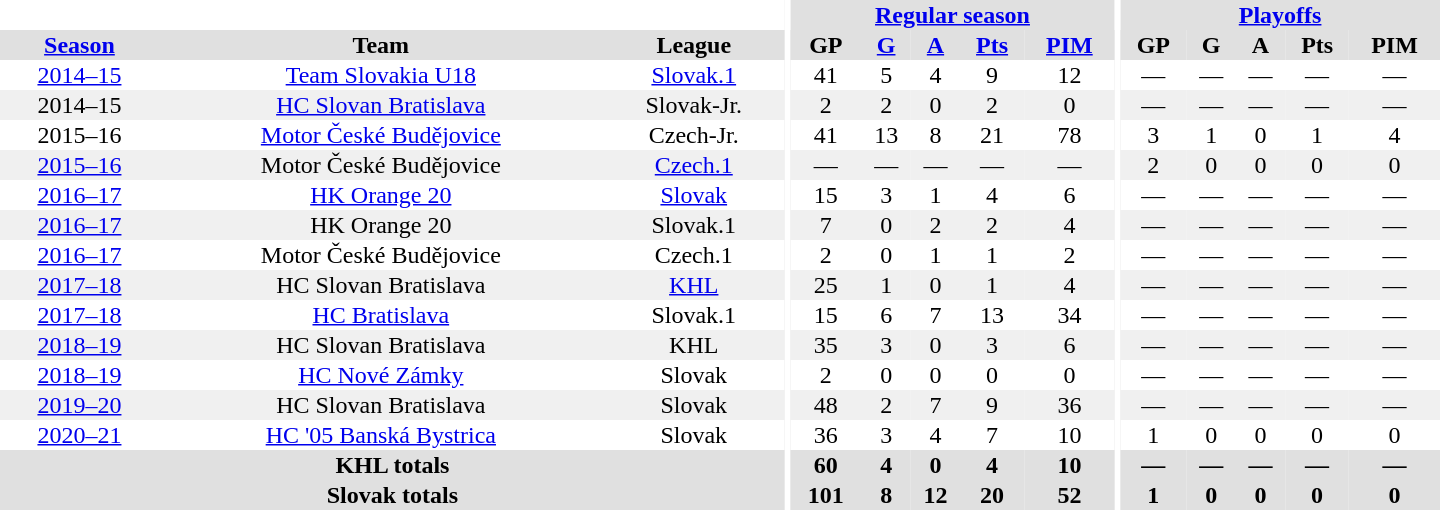<table border="0" cellpadding="1" cellspacing="0" style="text-align:center; width:60em">
<tr bgcolor="#e0e0e0">
<th colspan="3" bgcolor="#ffffff"></th>
<th rowspan="107" bgcolor="#ffffff"></th>
<th colspan="5"><a href='#'>Regular season</a></th>
<th rowspan="107" bgcolor="#ffffff"></th>
<th colspan="5"><a href='#'>Playoffs</a></th>
</tr>
<tr bgcolor="#e0e0e0">
<th><a href='#'>Season</a></th>
<th>Team</th>
<th>League</th>
<th>GP</th>
<th><a href='#'>G</a></th>
<th><a href='#'>A</a></th>
<th><a href='#'>Pts</a></th>
<th><a href='#'>PIM</a></th>
<th>GP</th>
<th>G</th>
<th>A</th>
<th>Pts</th>
<th>PIM</th>
</tr>
<tr>
<td><a href='#'>2014–15</a></td>
<td><a href='#'>Team Slovakia U18</a></td>
<td><a href='#'>Slovak.1</a></td>
<td>41</td>
<td>5</td>
<td>4</td>
<td>9</td>
<td>12</td>
<td>—</td>
<td>—</td>
<td>—</td>
<td>—</td>
<td>—</td>
</tr>
<tr bgcolor="#f0f0f0">
<td>2014–15</td>
<td><a href='#'>HC Slovan Bratislava</a></td>
<td>Slovak-Jr.</td>
<td>2</td>
<td>2</td>
<td>0</td>
<td>2</td>
<td>0</td>
<td>—</td>
<td>—</td>
<td>—</td>
<td>—</td>
<td>—</td>
</tr>
<tr>
<td>2015–16</td>
<td><a href='#'>Motor České Budějovice</a></td>
<td>Czech-Jr.</td>
<td>41</td>
<td>13</td>
<td>8</td>
<td>21</td>
<td>78</td>
<td>3</td>
<td>1</td>
<td>0</td>
<td>1</td>
<td>4</td>
</tr>
<tr bgcolor="#f0f0f0">
<td><a href='#'>2015–16</a></td>
<td>Motor České Budějovice</td>
<td><a href='#'>Czech.1</a></td>
<td>—</td>
<td>—</td>
<td>—</td>
<td>—</td>
<td>—</td>
<td>2</td>
<td>0</td>
<td>0</td>
<td>0</td>
<td>0</td>
</tr>
<tr>
<td><a href='#'>2016–17</a></td>
<td><a href='#'>HK Orange 20</a></td>
<td><a href='#'>Slovak</a></td>
<td>15</td>
<td>3</td>
<td>1</td>
<td>4</td>
<td>6</td>
<td>—</td>
<td>—</td>
<td>—</td>
<td>—</td>
<td>—</td>
</tr>
<tr bgcolor="#f0f0f0">
<td><a href='#'>2016–17</a></td>
<td>HK Orange 20</td>
<td>Slovak.1</td>
<td>7</td>
<td>0</td>
<td>2</td>
<td>2</td>
<td>4</td>
<td>—</td>
<td>—</td>
<td>—</td>
<td>—</td>
<td>—</td>
</tr>
<tr>
<td><a href='#'>2016–17</a></td>
<td>Motor České Budějovice</td>
<td>Czech.1</td>
<td>2</td>
<td>0</td>
<td>1</td>
<td>1</td>
<td>2</td>
<td>—</td>
<td>—</td>
<td>—</td>
<td>—</td>
<td>—</td>
</tr>
<tr bgcolor="#f0f0f0">
<td><a href='#'>2017–18</a></td>
<td>HC Slovan Bratislava</td>
<td><a href='#'>KHL</a></td>
<td>25</td>
<td>1</td>
<td>0</td>
<td>1</td>
<td>4</td>
<td>—</td>
<td>—</td>
<td>—</td>
<td>—</td>
<td>—</td>
</tr>
<tr>
<td><a href='#'>2017–18</a></td>
<td><a href='#'>HC Bratislava</a></td>
<td>Slovak.1</td>
<td>15</td>
<td>6</td>
<td>7</td>
<td>13</td>
<td>34</td>
<td>—</td>
<td>—</td>
<td>—</td>
<td>—</td>
<td>—</td>
</tr>
<tr bgcolor="#f0f0f0">
<td><a href='#'>2018–19</a></td>
<td>HC Slovan Bratislava</td>
<td>KHL</td>
<td>35</td>
<td>3</td>
<td>0</td>
<td>3</td>
<td>6</td>
<td>—</td>
<td>—</td>
<td>—</td>
<td>—</td>
<td>—</td>
</tr>
<tr>
<td><a href='#'>2018–19</a></td>
<td><a href='#'>HC Nové Zámky</a></td>
<td>Slovak</td>
<td>2</td>
<td>0</td>
<td>0</td>
<td>0</td>
<td>0</td>
<td>—</td>
<td>—</td>
<td>—</td>
<td>—</td>
<td>—</td>
</tr>
<tr bgcolor="#f0f0f0">
<td><a href='#'>2019–20</a></td>
<td>HC Slovan Bratislava</td>
<td>Slovak</td>
<td>48</td>
<td>2</td>
<td>7</td>
<td>9</td>
<td>36</td>
<td>—</td>
<td>—</td>
<td>—</td>
<td>—</td>
<td>—</td>
</tr>
<tr>
<td><a href='#'>2020–21</a></td>
<td><a href='#'>HC '05 Banská Bystrica</a></td>
<td>Slovak</td>
<td>36</td>
<td>3</td>
<td>4</td>
<td>7</td>
<td>10</td>
<td>1</td>
<td>0</td>
<td>0</td>
<td>0</td>
<td>0</td>
</tr>
<tr bgcolor="#e0e0e0">
<th colspan="3">KHL totals</th>
<th>60</th>
<th>4</th>
<th>0</th>
<th>4</th>
<th>10</th>
<th>—</th>
<th>—</th>
<th>—</th>
<th>—</th>
<th>—</th>
</tr>
<tr bgcolor="#e0e0e0">
<th colspan="3">Slovak totals</th>
<th>101</th>
<th>8</th>
<th>12</th>
<th>20</th>
<th>52</th>
<th>1</th>
<th>0</th>
<th>0</th>
<th>0</th>
<th>0</th>
</tr>
</table>
